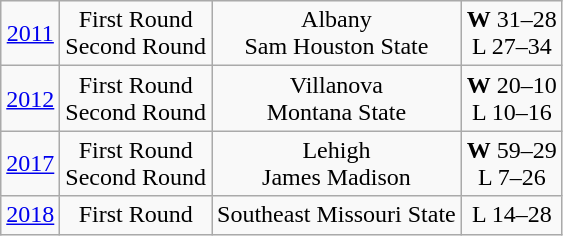<table class="wikitable">
<tr align="center">
<td><a href='#'>2011</a></td>
<td>First Round<br>Second Round</td>
<td>Albany<br>Sam Houston State</td>
<td><strong>W</strong> 31–28<br>L 27–34</td>
</tr>
<tr align="center">
<td><a href='#'>2012</a></td>
<td>First Round<br>Second Round</td>
<td>Villanova<br>Montana State</td>
<td><strong>W</strong> 20–10<br>L 10–16</td>
</tr>
<tr align="center">
<td><a href='#'>2017</a></td>
<td>First Round<br>Second Round</td>
<td>Lehigh<br>James Madison</td>
<td><strong>W</strong> 59–29<br>L 7–26</td>
</tr>
<tr align="center">
<td><a href='#'>2018</a></td>
<td>First Round</td>
<td>Southeast Missouri State</td>
<td>L 14–28</td>
</tr>
</table>
